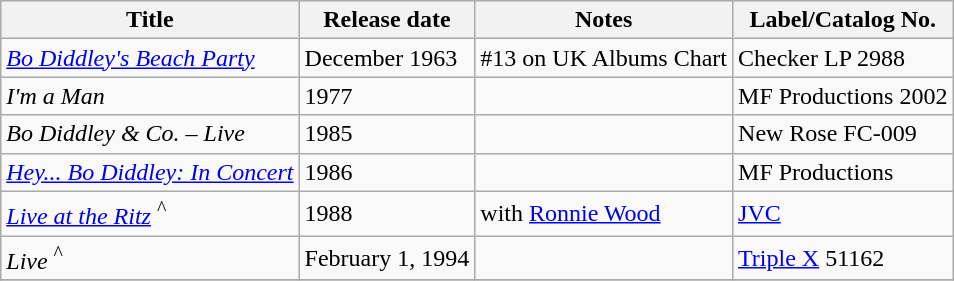<table class="wikitable">
<tr>
<th>Title</th>
<th>Release date</th>
<th>Notes</th>
<th>Label/Catalog No.</th>
</tr>
<tr>
<td><em><a href='#'>Bo Diddley's Beach Party</a></em></td>
<td>December 1963</td>
<td>#13 on UK Albums Chart</td>
<td>Checker LP 2988</td>
</tr>
<tr>
<td><em>I'm a Man</em></td>
<td>1977</td>
<td></td>
<td>MF Productions 2002</td>
</tr>
<tr>
<td><em>Bo Diddley & Co. – Live</em></td>
<td>1985</td>
<td></td>
<td>New Rose FC-009</td>
</tr>
<tr>
<td><em><a href='#'>Hey... Bo Diddley: In Concert</a></em></td>
<td>1986</td>
<td></td>
<td>MF Productions</td>
</tr>
<tr>
<td><em><a href='#'>Live at the Ritz</a></em> <sup>^</sup></td>
<td>1988</td>
<td>with <a href='#'>Ronnie Wood</a></td>
<td><a href='#'>JVC</a></td>
</tr>
<tr>
<td><em>Live</em> <sup>^</sup></td>
<td>February 1, 1994</td>
<td></td>
<td><a href='#'>Triple X</a> 51162</td>
</tr>
<tr>
</tr>
</table>
